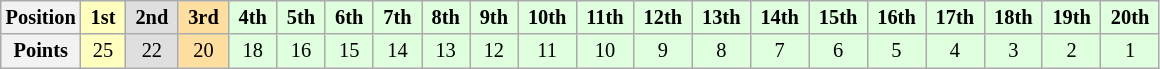<table class="wikitable" style="font-size:85%; text-align:center">
<tr>
<th>Position</th>
<td style="background:#ffffbf;"> <strong>1st</strong> </td>
<td style="background:#dfdfdf;"> <strong>2nd</strong> </td>
<td style="background:#ffdf9f;"> <strong>3rd</strong> </td>
<td style="background:#dfffdf;"> <strong>4th</strong> </td>
<td style="background:#dfffdf;"> <strong>5th</strong> </td>
<td style="background:#dfffdf;"> <strong>6th</strong> </td>
<td style="background:#dfffdf;"> <strong>7th</strong> </td>
<td style="background:#dfffdf;"> <strong>8th</strong> </td>
<td style="background:#dfffdf;"> <strong>9th</strong> </td>
<td style="background:#dfffdf;"> <strong>10th</strong> </td>
<td style="background:#dfffdf;"> <strong>11th</strong> </td>
<td style="background:#dfffdf;"> <strong>12th</strong> </td>
<td style="background:#dfffdf;"> <strong>13th</strong> </td>
<td style="background:#dfffdf;"> <strong>14th</strong> </td>
<td style="background:#dfffdf;"> <strong>15th</strong> </td>
<td style="background:#dfffdf;"> <strong>16th</strong> </td>
<td style="background:#dfffdf;"> <strong>17th</strong> </td>
<td style="background:#dfffdf;"> <strong>18th</strong> </td>
<td style="background:#dfffdf;"> <strong>19th</strong> </td>
<td style="background:#dfffdf;"> <strong>20th</strong> </td>
</tr>
<tr>
<th>Points</th>
<td style="background:#ffffbf;">25</td>
<td style="background:#dfdfdf;">22</td>
<td style="background:#ffdf9f;">20</td>
<td style="background:#dfffdf;">18</td>
<td style="background:#dfffdf;">16</td>
<td style="background:#dfffdf;">15</td>
<td style="background:#dfffdf;">14</td>
<td style="background:#dfffdf;">13</td>
<td style="background:#dfffdf;">12</td>
<td style="background:#dfffdf;">11</td>
<td style="background:#dfffdf;">10</td>
<td style="background:#dfffdf;">9</td>
<td style="background:#dfffdf;">8</td>
<td style="background:#dfffdf;">7</td>
<td style="background:#dfffdf;">6</td>
<td style="background:#dfffdf;">5</td>
<td style="background:#dfffdf;">4</td>
<td style="background:#dfffdf;">3</td>
<td style="background:#dfffdf;">2</td>
<td style="background:#dfffdf;">1</td>
</tr>
</table>
